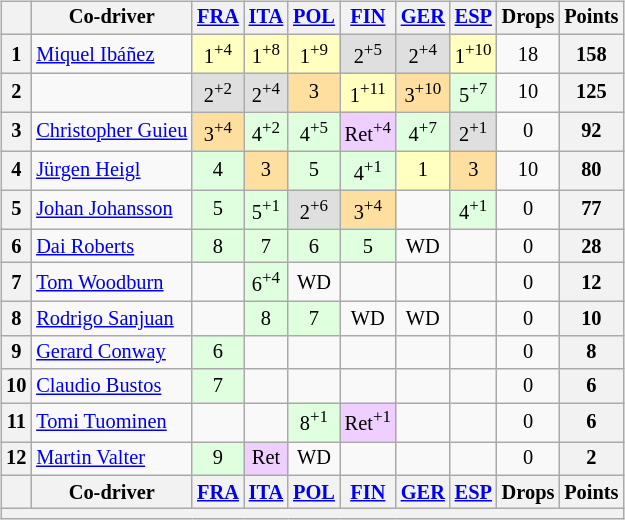<table>
<tr>
<td><br><table class="wikitable" style="font-size: 85%; text-align: center;">
<tr valign="top">
<th valign="middle"></th>
<th valign="middle">Co-driver</th>
<th><a href='#'>FRA</a><br></th>
<th><a href='#'>ITA</a><br></th>
<th><a href='#'>POL</a><br></th>
<th><a href='#'>FIN</a><br></th>
<th><a href='#'>GER</a><br></th>
<th><a href='#'>ESP</a><br></th>
<th valign="middle">Drops</th>
<th valign="middle">Points</th>
</tr>
<tr>
<th>1</th>
<td align="left"> <a href='#'>Miquel Ibáñez</a></td>
<td style="background:#ffffbf;">1<sup>+4</sup></td>
<td style="background:#ffffbf;">1<sup>+8</sup></td>
<td style="background:#ffffbf;">1<sup>+9</sup></td>
<td style="background:#dfdfdf;">2<sup>+5</sup></td>
<td style="background:#dfdfdf;">2<sup>+4</sup></td>
<td style="background:#ffffbf;">1<sup>+10</sup></td>
<td>18</td>
<th>158</th>
</tr>
<tr>
<th>2</th>
<td align="left"></td>
<td style="background:#dfdfdf;">2<sup>+2</sup></td>
<td style="background:#dfdfdf;">2<sup>+4</sup></td>
<td style="background:#ffdf9f;">3</td>
<td style="background:#ffffbf;">1<sup>+11</sup></td>
<td style="background:#ffdf9f;">3<sup>+10</sup></td>
<td style="background:#dfffdf;">5<sup>+7</sup></td>
<td>10</td>
<th>125</th>
</tr>
<tr>
<th>3</th>
<td align="left"> <a href='#'>Christopher Guieu</a></td>
<td style="background:#ffdf9f;">3<sup>+4</sup></td>
<td style="background:#dfffdf;">4<sup>+2</sup></td>
<td style="background:#dfffdf;">4<sup>+5</sup></td>
<td style="background:#efcfff;">Ret<sup>+4</sup></td>
<td style="background:#dfffdf;">4<sup>+7</sup></td>
<td style="background:#dfdfdf;">2<sup>+1</sup></td>
<td>0</td>
<th>92</th>
</tr>
<tr>
<th>4</th>
<td align="left"> <a href='#'>Jürgen Heigl</a></td>
<td style="background:#dfffdf;">4</td>
<td style="background:#ffdf9f;">3</td>
<td style="background:#dfffdf;">5</td>
<td style="background:#dfffdf;">4<sup>+1</sup></td>
<td style="background:#ffffbf;">1</td>
<td style="background:#ffdf9f;">3</td>
<td>10</td>
<th>80</th>
</tr>
<tr>
<th>5</th>
<td align="left"> <a href='#'>Johan Johansson</a></td>
<td style="background:#dfffdf;">5</td>
<td style="background:#dfffdf;">5<sup>+1</sup></td>
<td style="background:#dfdfdf;">2<sup>+6</sup></td>
<td style="background:#ffdf9f;">3<sup>+4</sup></td>
<td></td>
<td style="background:#dfffdf;">4<sup>+1</sup></td>
<td>0</td>
<th>77</th>
</tr>
<tr>
<th>6</th>
<td align="left"> <a href='#'>Dai Roberts</a></td>
<td style="background:#dfffdf;">8</td>
<td style="background:#dfffdf;">7</td>
<td style="background:#dfffdf;">6</td>
<td style="background:#dfffdf;">5</td>
<td>WD</td>
<td></td>
<td>0</td>
<th>28</th>
</tr>
<tr>
<th>7</th>
<td align="left"> <a href='#'>Tom Woodburn</a></td>
<td></td>
<td style="background:#dfffdf;">6<sup>+4</sup></td>
<td>WD</td>
<td></td>
<td></td>
<td></td>
<td>0</td>
<th>12</th>
</tr>
<tr>
<th>8</th>
<td align="left"> <a href='#'>Rodrigo Sanjuan</a></td>
<td></td>
<td style="background:#dfffdf;">8</td>
<td style="background:#dfffdf;">7</td>
<td>WD</td>
<td>WD</td>
<td></td>
<td>0</td>
<th>10</th>
</tr>
<tr>
<th>9</th>
<td align="left"> <a href='#'>Gerard Conway</a></td>
<td style="background:#dfffdf;">6</td>
<td></td>
<td></td>
<td></td>
<td></td>
<td></td>
<td>0</td>
<th>8</th>
</tr>
<tr>
<th>10</th>
<td align="left"> <a href='#'>Claudio Bustos</a></td>
<td style="background:#dfffdf;">7</td>
<td></td>
<td></td>
<td></td>
<td></td>
<td></td>
<td>0</td>
<th>6</th>
</tr>
<tr>
<th>11</th>
<td align="left"> <a href='#'>Tomi Tuominen</a></td>
<td></td>
<td></td>
<td style="background:#dfffdf;">8<sup>+1</sup></td>
<td style="background:#efcfff;">Ret<sup>+1</sup></td>
<td></td>
<td></td>
<td>0</td>
<th>6</th>
</tr>
<tr>
<th>12</th>
<td align="left"> <a href='#'>Martin Valter</a></td>
<td style="background:#dfffdf;">9</td>
<td style="background:#efcfff;">Ret</td>
<td>WD</td>
<td></td>
<td></td>
<td></td>
<td>0</td>
<th>2</th>
</tr>
<tr valign="top">
<th valign="middle"></th>
<th valign="middle">Co-driver</th>
<th><a href='#'>FRA</a><br></th>
<th><a href='#'>ITA</a><br></th>
<th><a href='#'>POL</a><br></th>
<th><a href='#'>FIN</a><br></th>
<th><a href='#'>GER</a><br></th>
<th><a href='#'>ESP</a><br></th>
<th valign="middle">Drops</th>
<th valign="middle">Points</th>
</tr>
<tr>
<th colspan="10"></th>
</tr>
</table>
</td>
<td valign="top"><br></td>
</tr>
</table>
